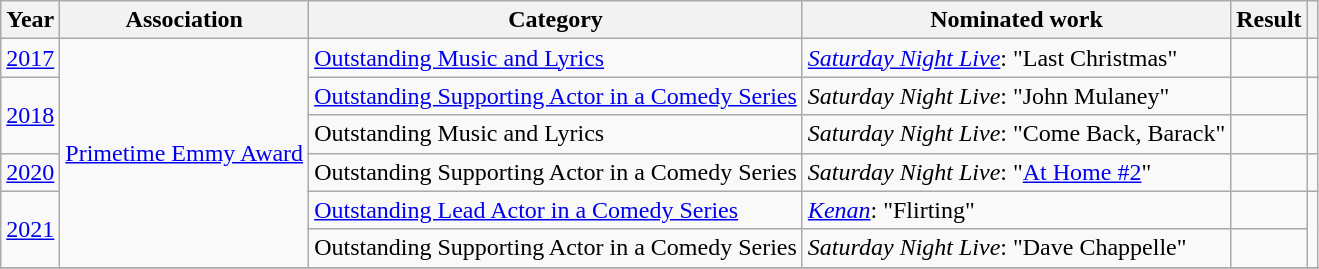<table class="wikitable unsortable">
<tr>
<th>Year</th>
<th>Association</th>
<th>Category</th>
<th>Nominated work</th>
<th>Result</th>
<th class=unsortable></th>
</tr>
<tr>
<td><a href='#'>2017</a></td>
<td rowspan=6><a href='#'>Primetime Emmy Award</a></td>
<td><a href='#'>Outstanding Music and Lyrics</a></td>
<td><em><a href='#'>Saturday Night Live</a></em>: "Last Christmas"</td>
<td></td>
<td></td>
</tr>
<tr>
<td rowspan=2><a href='#'>2018</a></td>
<td><a href='#'>Outstanding Supporting Actor in a Comedy Series</a></td>
<td><em>Saturday Night Live</em>: "John Mulaney"</td>
<td></td>
<td rowspan=2></td>
</tr>
<tr>
<td>Outstanding Music and Lyrics</td>
<td><em>Saturday Night Live</em>: "Come Back, Barack"</td>
<td></td>
</tr>
<tr>
<td><a href='#'>2020</a></td>
<td>Outstanding Supporting Actor in a Comedy Series</td>
<td><em>Saturday Night Live</em>: "<a href='#'>At Home #2</a>"</td>
<td></td>
<td></td>
</tr>
<tr>
<td rowspan=2><a href='#'>2021</a></td>
<td><a href='#'>Outstanding Lead Actor in a Comedy Series</a></td>
<td><em><a href='#'>Kenan</a></em>: "Flirting"</td>
<td></td>
<td rowspan=2></td>
</tr>
<tr>
<td>Outstanding Supporting Actor in a Comedy Series</td>
<td><em>Saturday Night Live</em>: "Dave Chappelle"</td>
<td></td>
</tr>
<tr>
</tr>
</table>
